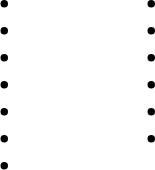<table>
<tr>
<td><br><ul><li></li><li></li><li></li><li></li><li></li><li></li><li></li></ul></td>
<td width=50></td>
<td valign=top><br><ul><li></li><li></li><li></li><li></li><li></li><li></li></ul></td>
</tr>
</table>
